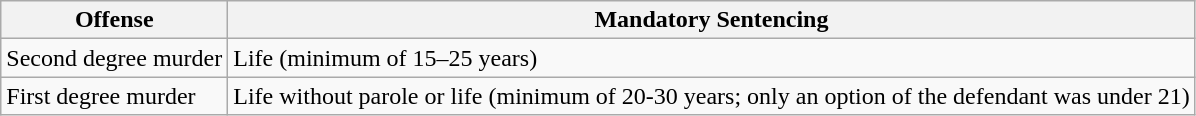<table class="wikitable">
<tr>
<th>Offense</th>
<th>Mandatory Sentencing</th>
</tr>
<tr>
<td>Second degree murder</td>
<td>Life (minimum of 15–25 years)</td>
</tr>
<tr>
<td>First degree murder</td>
<td>Life without parole or life (minimum of 20-30 years; only an option of the defendant was under 21)</td>
</tr>
</table>
